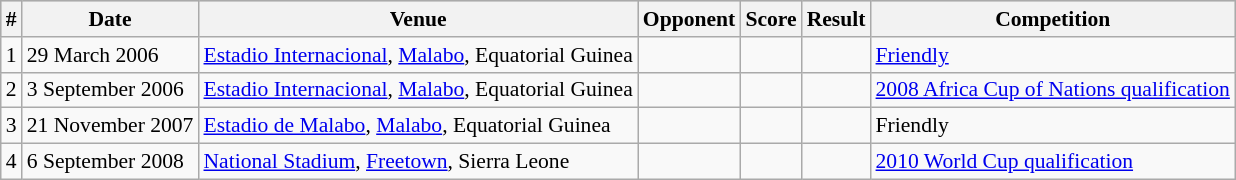<table class="wikitable" style="font-size:90%; text-align: left;">
<tr bgcolor="#CCCCCC" align="center">
<th>#</th>
<th>Date</th>
<th>Venue</th>
<th>Opponent</th>
<th>Score</th>
<th>Result</th>
<th>Competition</th>
</tr>
<tr>
<td>1</td>
<td>29 March 2006</td>
<td><a href='#'>Estadio Internacional</a>, <a href='#'>Malabo</a>, Equatorial Guinea</td>
<td></td>
<td></td>
<td></td>
<td><a href='#'>Friendly</a></td>
</tr>
<tr>
<td>2</td>
<td>3 September 2006</td>
<td><a href='#'>Estadio Internacional</a>, <a href='#'>Malabo</a>, Equatorial Guinea</td>
<td></td>
<td></td>
<td></td>
<td><a href='#'>2008 Africa Cup of Nations qualification</a></td>
</tr>
<tr>
<td>3</td>
<td>21 November 2007</td>
<td><a href='#'>Estadio de Malabo</a>, <a href='#'>Malabo</a>, Equatorial Guinea</td>
<td></td>
<td></td>
<td></td>
<td>Friendly</td>
</tr>
<tr>
<td>4</td>
<td>6 September 2008</td>
<td><a href='#'>National Stadium</a>, <a href='#'>Freetown</a>, Sierra Leone</td>
<td></td>
<td></td>
<td></td>
<td><a href='#'>2010 World Cup qualification</a></td>
</tr>
</table>
